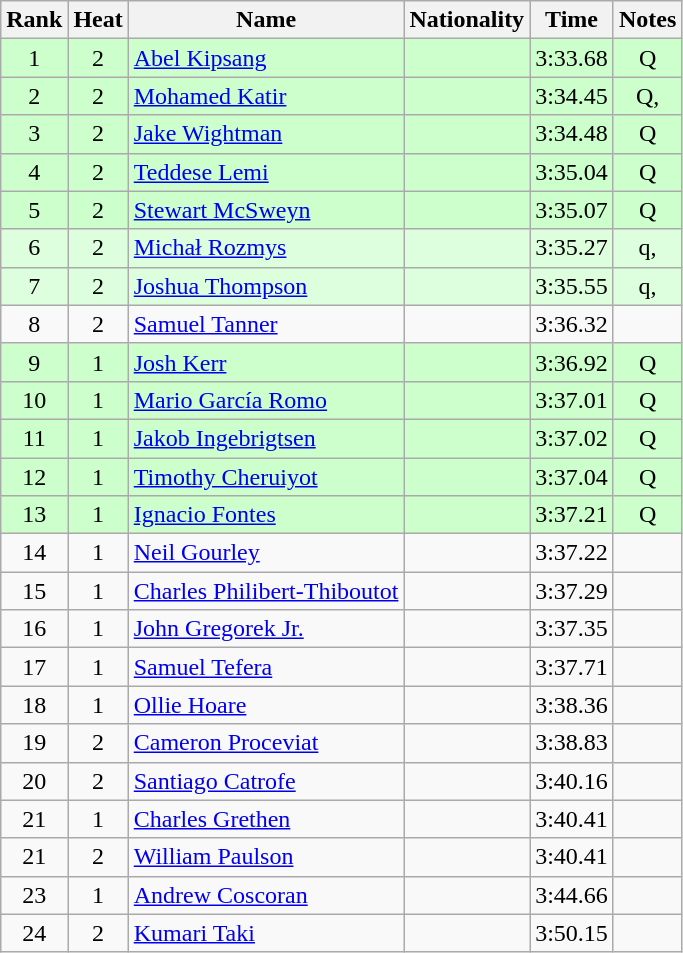<table class="wikitable sortable" style="text-align:center">
<tr>
<th>Rank</th>
<th>Heat</th>
<th>Name</th>
<th>Nationality</th>
<th>Time</th>
<th>Notes</th>
</tr>
<tr bgcolor=ccffcc>
<td>1</td>
<td>2</td>
<td align=left><a href='#'>Abel Kipsang</a></td>
<td align=left></td>
<td>3:33.68</td>
<td>Q</td>
</tr>
<tr bgcolor=ccffcc>
<td>2</td>
<td>2</td>
<td align=left><a href='#'>Mohamed Katir</a></td>
<td align=left></td>
<td>3:34.45</td>
<td>Q, </td>
</tr>
<tr bgcolor=ccffcc>
<td>3</td>
<td>2</td>
<td align=left><a href='#'>Jake Wightman</a></td>
<td align=left></td>
<td>3:34.48</td>
<td>Q</td>
</tr>
<tr bgcolor=ccffcc>
<td>4</td>
<td>2</td>
<td align=left><a href='#'>Teddese Lemi</a></td>
<td align=left></td>
<td>3:35.04</td>
<td>Q</td>
</tr>
<tr bgcolor=ccffcc>
<td>5</td>
<td>2</td>
<td align=left><a href='#'>Stewart McSweyn</a></td>
<td align=left></td>
<td>3:35.07</td>
<td>Q</td>
</tr>
<tr bgcolor=ddffdd>
<td>6</td>
<td>2</td>
<td align=left><a href='#'>Michał Rozmys</a></td>
<td align=left></td>
<td>3:35.27</td>
<td>q, </td>
</tr>
<tr bgcolor=ddffdd>
<td>7</td>
<td>2</td>
<td align=left><a href='#'>Joshua Thompson</a></td>
<td align=left></td>
<td>3:35.55</td>
<td>q, </td>
</tr>
<tr>
<td>8</td>
<td>2</td>
<td align=left><a href='#'>Samuel Tanner</a></td>
<td align=left></td>
<td>3:36.32</td>
<td></td>
</tr>
<tr bgcolor=ccffcc>
<td>9</td>
<td>1</td>
<td align=left><a href='#'>Josh Kerr</a></td>
<td align=left></td>
<td>3:36.92</td>
<td>Q</td>
</tr>
<tr bgcolor=ccffcc>
<td>10</td>
<td>1</td>
<td align=left><a href='#'>Mario García Romo</a></td>
<td align=left></td>
<td>3:37.01</td>
<td>Q</td>
</tr>
<tr bgcolor=ccffcc>
<td>11</td>
<td>1</td>
<td align=left><a href='#'>Jakob Ingebrigtsen</a></td>
<td align=left></td>
<td>3:37.02</td>
<td>Q</td>
</tr>
<tr bgcolor=ccffcc>
<td>12</td>
<td>1</td>
<td align=left><a href='#'>Timothy Cheruiyot</a></td>
<td align=left></td>
<td>3:37.04</td>
<td>Q</td>
</tr>
<tr bgcolor=ccffcc>
<td>13</td>
<td>1</td>
<td align=left><a href='#'>Ignacio Fontes</a></td>
<td align=left></td>
<td>3:37.21</td>
<td>Q</td>
</tr>
<tr>
<td>14</td>
<td>1</td>
<td align=left><a href='#'>Neil Gourley</a></td>
<td align=left></td>
<td>3:37.22</td>
<td></td>
</tr>
<tr>
<td>15</td>
<td>1</td>
<td align=left><a href='#'>Charles Philibert-Thiboutot</a></td>
<td align=left></td>
<td>3:37.29</td>
<td></td>
</tr>
<tr>
<td>16</td>
<td>1</td>
<td align=left><a href='#'>John Gregorek Jr.</a></td>
<td align=left></td>
<td>3:37.35</td>
<td></td>
</tr>
<tr>
<td>17</td>
<td>1</td>
<td align=left><a href='#'>Samuel Tefera</a></td>
<td align=left></td>
<td>3:37.71</td>
<td></td>
</tr>
<tr>
<td>18</td>
<td>1</td>
<td align=left><a href='#'>Ollie Hoare</a></td>
<td align=left></td>
<td>3:38.36</td>
<td></td>
</tr>
<tr>
<td>19</td>
<td>2</td>
<td align=left><a href='#'>Cameron Proceviat</a></td>
<td align=left></td>
<td>3:38.83</td>
<td></td>
</tr>
<tr>
<td>20</td>
<td>2</td>
<td align=left><a href='#'>Santiago Catrofe</a></td>
<td align=left></td>
<td>3:40.16</td>
<td></td>
</tr>
<tr>
<td>21</td>
<td>1</td>
<td align=left><a href='#'>Charles Grethen</a></td>
<td align=left></td>
<td>3:40.41</td>
<td></td>
</tr>
<tr>
<td>21</td>
<td>2</td>
<td align=left><a href='#'>William Paulson</a></td>
<td align=left></td>
<td>3:40.41</td>
<td></td>
</tr>
<tr>
<td>23</td>
<td>1</td>
<td align=left><a href='#'>Andrew Coscoran</a></td>
<td align=left></td>
<td>3:44.66</td>
<td></td>
</tr>
<tr>
<td>24</td>
<td>2</td>
<td align=left><a href='#'>Kumari Taki</a></td>
<td align=left></td>
<td>3:50.15</td>
<td></td>
</tr>
</table>
